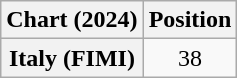<table class="wikitable sortable plainrowheaders" style="text-align:center">
<tr>
<th scope="col">Chart (2024)</th>
<th scope="col">Position</th>
</tr>
<tr>
<th scope="row">Italy (FIMI)</th>
<td>38</td>
</tr>
</table>
